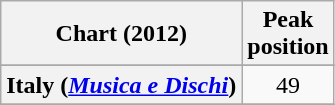<table class="wikitable plainrowheaders sortable" style="text-align:center">
<tr>
<th scope="col">Chart (2012)</th>
<th scope="col">Peak<br>position</th>
</tr>
<tr>
</tr>
<tr>
</tr>
<tr>
<th scope="row">Italy (<em><a href='#'>Musica e Dischi</a></em>)</th>
<td>49</td>
</tr>
<tr>
</tr>
</table>
